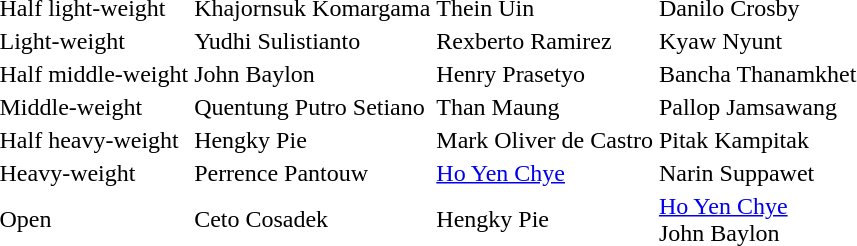<table>
<tr>
<td>Half light-weight</td>
<td> Khajornsuk Komargama</td>
<td> Thein Uin</td>
<td> Danilo Crosby</td>
</tr>
<tr>
<td>Light-weight</td>
<td> Yudhi Sulistianto</td>
<td> Rexberto Ramirez</td>
<td> Kyaw Nyunt</td>
</tr>
<tr>
<td>Half middle-weight</td>
<td> John Baylon</td>
<td> Henry Prasetyo</td>
<td> Bancha Thanamkhet</td>
</tr>
<tr>
<td>Middle-weight</td>
<td> Quentung Putro Setiano</td>
<td> Than Maung</td>
<td> Pallop Jamsawang</td>
</tr>
<tr>
<td>Half heavy-weight</td>
<td> Hengky Pie</td>
<td> Mark Oliver de Castro</td>
<td> Pitak Kampitak</td>
</tr>
<tr>
<td>Heavy-weight</td>
<td> Perrence Pantouw</td>
<td> <a href='#'>Ho Yen Chye</a></td>
<td> Narin Suppawet</td>
</tr>
<tr>
<td>Open</td>
<td> Ceto Cosadek</td>
<td> Hengky Pie</td>
<td> <a href='#'>Ho Yen Chye</a><br> John Baylon</td>
</tr>
</table>
